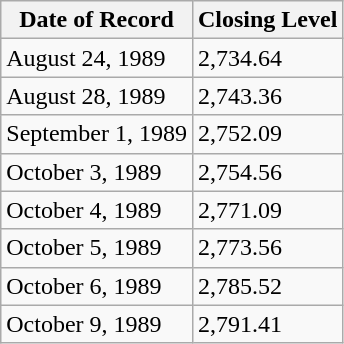<table class="wikitable">
<tr>
<th>Date of Record</th>
<th>Closing Level</th>
</tr>
<tr>
<td>August 24, 1989</td>
<td>2,734.64</td>
</tr>
<tr>
<td>August 28, 1989</td>
<td>2,743.36</td>
</tr>
<tr>
<td>September 1, 1989</td>
<td>2,752.09</td>
</tr>
<tr>
<td>October 3, 1989</td>
<td>2,754.56</td>
</tr>
<tr>
<td>October 4, 1989</td>
<td>2,771.09</td>
</tr>
<tr>
<td>October 5, 1989</td>
<td>2,773.56</td>
</tr>
<tr>
<td>October 6, 1989</td>
<td>2,785.52</td>
</tr>
<tr>
<td>October 9, 1989</td>
<td>2,791.41</td>
</tr>
</table>
